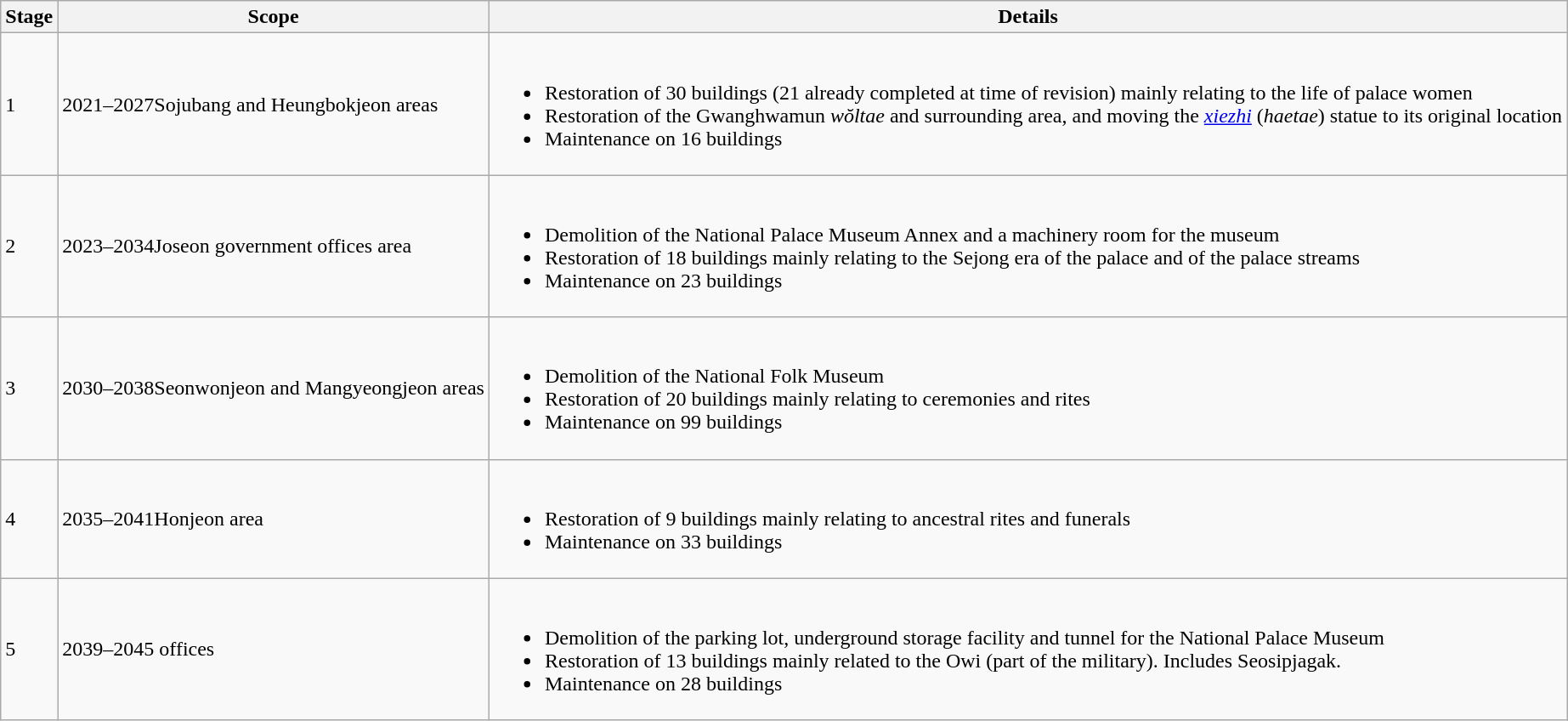<table class="wikitable">
<tr>
<th>Stage</th>
<th>Scope</th>
<th>Details</th>
</tr>
<tr>
<td>1</td>
<td>2021–2027Sojubang and Heungbokjeon areas</td>
<td><br><ul><li>Restoration of 30 buildings (21 already completed at time of revision) mainly relating to the life of palace women</li><li>Restoration of the Gwanghwamun <em>wŏltae</em> and surrounding area, and moving the <em><a href='#'>xiezhi</a></em> (<em>haetae</em>) statue to its original location</li><li>Maintenance on 16 buildings</li></ul></td>
</tr>
<tr>
<td>2</td>
<td>2023–2034Joseon government offices area</td>
<td><br><ul><li>Demolition of the National Palace Museum Annex and a machinery room for the museum</li><li>Restoration of 18 buildings mainly relating to the Sejong era of the palace and of the palace streams</li><li>Maintenance on 23 buildings</li></ul></td>
</tr>
<tr>
<td>3</td>
<td>2030–2038Seonwonjeon and Mangyeongjeon areas</td>
<td><br><ul><li>Demolition of the National Folk Museum</li><li>Restoration of 20 buildings mainly relating to ceremonies and rites</li><li>Maintenance on 99 buildings</li></ul></td>
</tr>
<tr>
<td>4</td>
<td>2035–2041Honjeon area</td>
<td><br><ul><li>Restoration of 9 buildings mainly relating to ancestral rites and funerals</li><li>Maintenance on 33 buildings</li></ul></td>
</tr>
<tr>
<td>5</td>
<td>2039–2045 offices</td>
<td><br><ul><li>Demolition of the parking lot, underground storage facility and tunnel for the National Palace Museum</li><li>Restoration of 13 buildings mainly related to the Owi (part of the military). Includes Seosipjagak.</li><li>Maintenance on 28 buildings</li></ul></td>
</tr>
</table>
